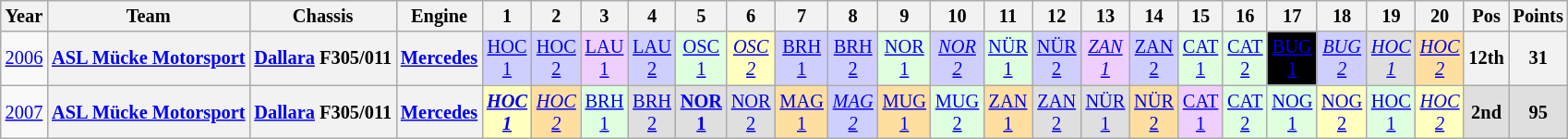<table class="wikitable" style="text-align:center; font-size:85%">
<tr>
<th>Year</th>
<th>Team</th>
<th>Chassis</th>
<th>Engine</th>
<th>1</th>
<th>2</th>
<th>3</th>
<th>4</th>
<th>5</th>
<th>6</th>
<th>7</th>
<th>8</th>
<th>9</th>
<th>10</th>
<th>11</th>
<th>12</th>
<th>13</th>
<th>14</th>
<th>15</th>
<th>16</th>
<th>17</th>
<th>18</th>
<th>19</th>
<th>20</th>
<th>Pos</th>
<th>Points</th>
</tr>
<tr>
<td><a href='#'>2006</a></td>
<th nowrap><a href='#'>ASL Mücke Motorsport</a></th>
<th nowrap><a href='#'>Dallara</a> F305/011</th>
<th nowrap><a href='#'>Mercedes</a></th>
<td style="background:#CFCFFF;"><a href='#'>HOC<br>1</a><br></td>
<td style="background:#CFCFFF;"><a href='#'>HOC<br>2</a><br></td>
<td style="background:#EFCFFF;"><a href='#'>LAU<br>1</a><br></td>
<td style="background:#CFCFFF;"><a href='#'>LAU<br>2</a><br></td>
<td style="background:#DFFFDF;"><a href='#'>OSC<br>1</a><br></td>
<td style="background:#FFFFBF;"><em><a href='#'>OSC<br>2</a></em><br></td>
<td style="background:#CFCFFF;"><a href='#'>BRH<br>1</a><br></td>
<td style="background:#CFCFFF;"><a href='#'>BRH<br>2</a><br></td>
<td style="background:#DFFFDF;"><a href='#'>NOR<br>1</a><br></td>
<td style="background:#CFCFFF;"><em><a href='#'>NOR<br>2</a></em><br></td>
<td style="background:#DFFFDF;"><a href='#'>NÜR<br>1</a><br></td>
<td style="background:#CFCFFF;"><a href='#'>NÜR<br>2</a><br></td>
<td style="background:#EFCFFF;"><em><a href='#'>ZAN<br>1</a></em><br></td>
<td style="background:#CFCFFF;"><a href='#'>ZAN<br>2</a><br></td>
<td style="background:#DFFFDF;"><a href='#'>CAT<br>1</a><br></td>
<td style="background:#DFFFDF;"><a href='#'>CAT<br>2</a><br></td>
<td style="background:#000000; color:white"><a href='#'><span>BUG<br>1</span></a><br></td>
<td style="background:#CFCFFF;"><em><a href='#'>BUG<br>2</a></em><br></td>
<td style="background:#DFDFDF;"><em><a href='#'>HOC<br>1</a></em><br></td>
<td style="background:#FFDF9F;"><em><a href='#'>HOC<br>2</a></em><br></td>
<th>12th</th>
<th>31</th>
</tr>
<tr>
<td><a href='#'>2007</a></td>
<th nowrap><a href='#'>ASL Mücke Motorsport</a></th>
<th nowrap><a href='#'>Dallara</a> F305/011</th>
<th nowrap><a href='#'>Mercedes</a></th>
<td style="background:#FFFFBF;"><strong><em><a href='#'>HOC<br>1</a></em></strong><br></td>
<td style="background:#FFDF9F;"><em><a href='#'>HOC<br>2</a></em><br></td>
<td style="background:#DFFFDF;"><a href='#'>BRH<br>1</a><br></td>
<td style="background:#DFDFDF;"><a href='#'>BRH<br>2</a><br></td>
<td style="background:#DFDFDF;"><strong><a href='#'>NOR<br>1</a></strong><br></td>
<td style="background:#DFDFDF;"><a href='#'>NOR<br>2</a><br></td>
<td style="background:#FFDF9F;"><a href='#'>MAG<br>1</a><br></td>
<td style="background:#CFCFFF;"><em><a href='#'>MAG<br>2</a></em><br></td>
<td style="background:#FFDF9F;"><a href='#'>MUG<br>1</a><br></td>
<td style="background:#DFFFDF;"><a href='#'>MUG<br>2</a><br></td>
<td style="background:#FFDF9F;"><a href='#'>ZAN<br>1</a><br></td>
<td style="background:#DFDFDF;"><a href='#'>ZAN<br>2</a><br></td>
<td style="background:#DFDFDF;"><a href='#'>NÜR<br>1</a><br></td>
<td style="background:#FFDF9F;"><a href='#'>NÜR<br>2</a><br></td>
<td style="background:#EFCFFF;"><a href='#'>CAT<br>1</a><br></td>
<td style="background:#DFFFDF;"><a href='#'>CAT<br>2</a><br></td>
<td style="background:#DFFFDF;"><a href='#'>NOG<br>1</a><br></td>
<td style="background:#FFFFBF;"><a href='#'>NOG<br>2</a><br></td>
<td style="background:#DFFFDF;"><a href='#'>HOC<br>1</a><br></td>
<td style="background:#FFFFBF;"><em><a href='#'>HOC<br>2</a></em><br></td>
<th style="background:#DFDFDF;">2nd</th>
<th style="background:#DFDFDF;">95</th>
</tr>
</table>
